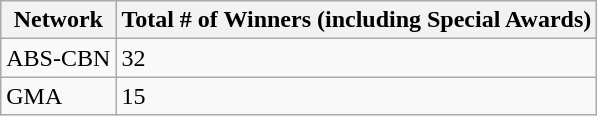<table class="wikitable sortable">
<tr>
<th>Network</th>
<th>Total # of Winners (including Special Awards)</th>
</tr>
<tr>
<td>ABS-CBN</td>
<td>32</td>
</tr>
<tr>
<td>GMA</td>
<td>15</td>
</tr>
</table>
